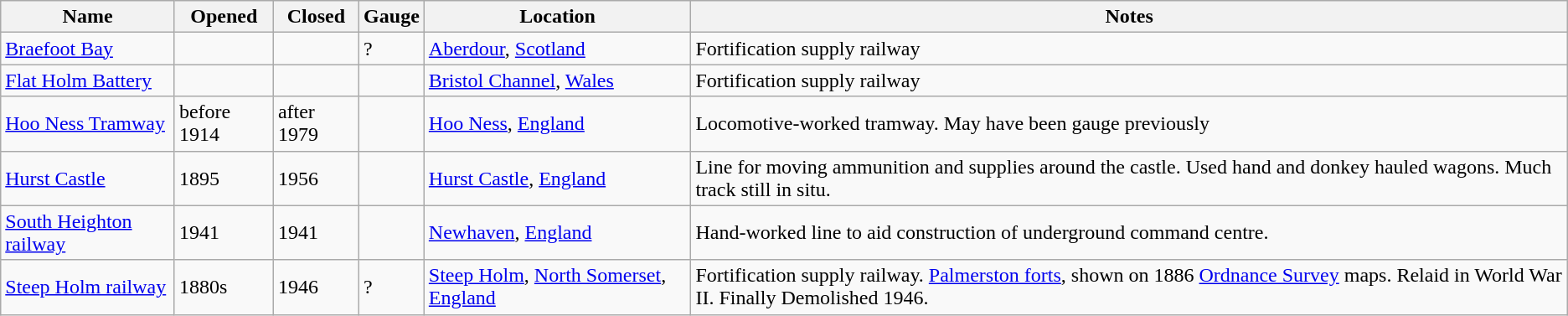<table class="wikitable">
<tr>
<th>Name</th>
<th>Opened</th>
<th>Closed</th>
<th>Gauge</th>
<th>Location</th>
<th>Notes</th>
</tr>
<tr>
<td><a href='#'>Braefoot Bay</a></td>
<td></td>
<td></td>
<td> ?</td>
<td><a href='#'>Aberdour</a>, <a href='#'>Scotland</a></td>
<td>Fortification supply railway</td>
</tr>
<tr>
<td><a href='#'>Flat Holm Battery</a></td>
<td></td>
<td></td>
<td></td>
<td><a href='#'>Bristol Channel</a>, <a href='#'>Wales</a></td>
<td>Fortification supply railway</td>
</tr>
<tr>
<td><a href='#'>Hoo Ness Tramway</a></td>
<td>before 1914</td>
<td>after 1979</td>
<td></td>
<td><a href='#'>Hoo Ness</a>, <a href='#'>England</a></td>
<td>Locomotive-worked tramway. May have been  gauge previously</td>
</tr>
<tr>
<td><a href='#'>Hurst Castle</a></td>
<td>1895</td>
<td>1956</td>
<td></td>
<td><a href='#'>Hurst Castle</a>, <a href='#'>England</a></td>
<td>Line for moving ammunition and supplies around the castle. Used hand and donkey hauled wagons. Much track still in situ.</td>
</tr>
<tr>
<td><a href='#'>South Heighton railway</a></td>
<td>1941</td>
<td>1941</td>
<td></td>
<td><a href='#'>Newhaven</a>, <a href='#'>England</a></td>
<td>Hand-worked line to aid construction of  underground command centre.</td>
</tr>
<tr>
<td><a href='#'>Steep Holm railway</a></td>
<td>1880s</td>
<td>1946</td>
<td> ?</td>
<td><a href='#'>Steep Holm</a>, <a href='#'>North Somerset</a>, <a href='#'>England</a></td>
<td>Fortification supply railway. <a href='#'>Palmerston forts</a>, shown on 1886 <a href='#'>Ordnance Survey</a> maps. Relaid in World War II. Finally Demolished 1946.</td>
</tr>
</table>
